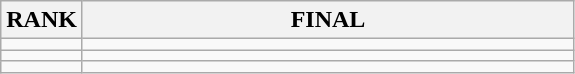<table class="wikitable">
<tr>
<th>RANK</th>
<th align="center" style="width: 20em">FINAL</th>
</tr>
<tr>
<td align="center"></td>
<td></td>
</tr>
<tr>
<td align="center"></td>
<td></td>
</tr>
<tr>
<td align="center"></td>
<td></td>
</tr>
</table>
